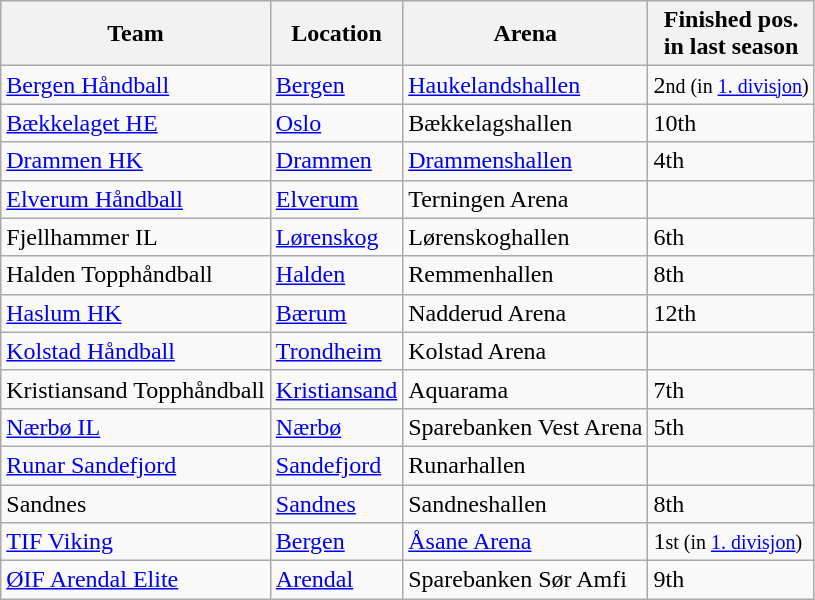<table class="wikitable sortable" style="text-align: left;">
<tr>
<th>Team</th>
<th>Location</th>
<th>Arena</th>
<th>Finished pos.<br>in last season</th>
</tr>
<tr>
<td><a href='#'>Bergen Håndball</a></td>
<td><a href='#'>Bergen</a></td>
<td><a href='#'>Haukelandshallen</a></td>
<td>2<small>nd (in <a href='#'>1. divisjon</a>)</small> </td>
</tr>
<tr>
<td><a href='#'>Bækkelaget HE</a></td>
<td><a href='#'>Oslo</a></td>
<td>Bækkelagshallen</td>
<td>10th</td>
</tr>
<tr>
<td><a href='#'>Drammen HK</a></td>
<td><a href='#'>Drammen</a></td>
<td><a href='#'>Drammenshallen</a></td>
<td>4th</td>
</tr>
<tr>
<td><a href='#'>Elverum Håndball</a></td>
<td><a href='#'>Elverum</a></td>
<td>Terningen Arena</td>
<td></td>
</tr>
<tr>
<td>Fjellhammer IL</td>
<td><a href='#'>Lørenskog</a></td>
<td>Lørenskoghallen</td>
<td>6th</td>
</tr>
<tr>
<td>Halden Topphåndball</td>
<td><a href='#'>Halden</a></td>
<td>Remmenhallen</td>
<td>8th</td>
</tr>
<tr>
<td><a href='#'>Haslum HK</a></td>
<td><a href='#'>Bærum</a></td>
<td>Nadderud Arena</td>
<td>12th</td>
</tr>
<tr>
<td><a href='#'>Kolstad Håndball</a></td>
<td><a href='#'>Trondheim</a></td>
<td>Kolstad Arena</td>
<td></td>
</tr>
<tr>
<td>Kristiansand Topphåndball</td>
<td><a href='#'>Kristiansand</a></td>
<td>Aquarama</td>
<td>7th</td>
</tr>
<tr>
<td><a href='#'>Nærbø IL</a></td>
<td><a href='#'>Nærbø</a></td>
<td>Sparebanken Vest Arena</td>
<td>5th</td>
</tr>
<tr>
<td><a href='#'>Runar Sandefjord</a></td>
<td><a href='#'>Sandefjord</a></td>
<td>Runarhallen</td>
<td></td>
</tr>
<tr>
<td>Sandnes</td>
<td><a href='#'>Sandnes</a></td>
<td>Sandneshallen</td>
<td>8th</td>
</tr>
<tr>
<td><a href='#'>TIF Viking</a></td>
<td><a href='#'>Bergen</a></td>
<td><a href='#'>Åsane Arena</a></td>
<td>1<small>st (in <a href='#'>1. divisjon</a>)</small> </td>
</tr>
<tr>
<td><a href='#'>ØIF Arendal Elite</a></td>
<td><a href='#'>Arendal</a></td>
<td>Sparebanken Sør Amfi</td>
<td>9th</td>
</tr>
</table>
